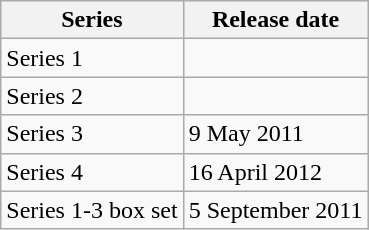<table class="wikitable">
<tr>
<th>Series</th>
<th>Release date</th>
</tr>
<tr>
<td>Series 1</td>
<td></td>
</tr>
<tr>
<td>Series 2</td>
<td></td>
</tr>
<tr>
<td>Series 3</td>
<td>9 May 2011</td>
</tr>
<tr>
<td>Series 4</td>
<td>16 April 2012</td>
</tr>
<tr>
<td>Series 1-3 box set</td>
<td>5 September 2011</td>
</tr>
</table>
